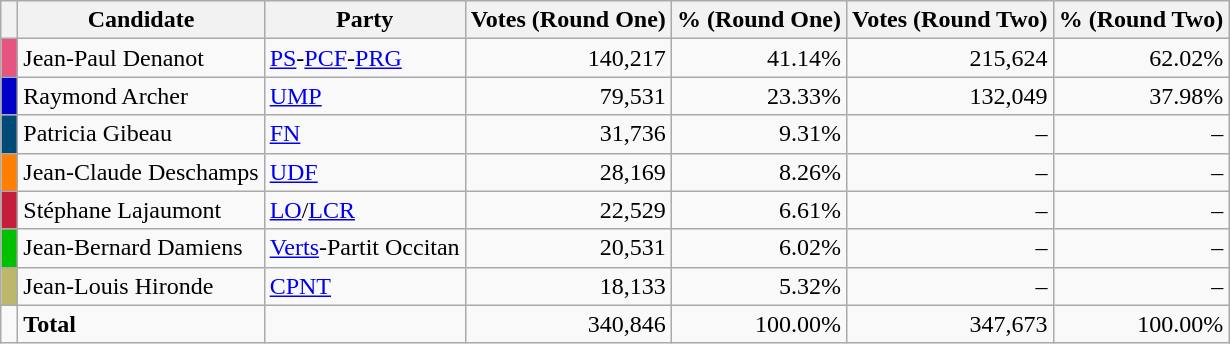<table class="wikitable" style="text-align:right">
<tr>
<th></th>
<th>Candidate</th>
<th>Party</th>
<th>Votes (Round One)</th>
<th>% (Round One)</th>
<th>Votes (Round Two)</th>
<th>% (Round Two)</th>
</tr>
<tr>
<td bgcolor="#E75480"> </td>
<td align=left>Jean-Paul Denanot</td>
<td align=left><a href='#'>PS</a>-<a href='#'>PCF</a>-<a href='#'>PRG</a></td>
<td>140,217</td>
<td>41.14%</td>
<td>215,624</td>
<td>62.02%</td>
</tr>
<tr>
<td bgcolor="#0000C8"> </td>
<td align=left>Raymond Archer</td>
<td align=left><a href='#'>UMP</a></td>
<td>79,531</td>
<td>23.33%</td>
<td>132,049</td>
<td>37.98%</td>
</tr>
<tr>
<td bgcolor="#004A77"> </td>
<td align=left>Patricia Gibeau</td>
<td align=left><a href='#'>FN</a></td>
<td>31,736</td>
<td>9.31%</td>
<td>–</td>
<td>–</td>
</tr>
<tr>
<td bgcolor="#FF7F00"> </td>
<td align=left>Jean-Claude Deschamps</td>
<td align=left><a href='#'>UDF</a></td>
<td>28,169</td>
<td>8.26%</td>
<td>–</td>
<td>–</td>
</tr>
<tr>
<td bgcolor="#c41e3a"> </td>
<td align=left>Stéphane Lajaumont</td>
<td align=left><a href='#'>LO</a>/<a href='#'>LCR</a></td>
<td>22,529</td>
<td>6.61%</td>
<td>–</td>
<td>–</td>
</tr>
<tr>
<td bgcolor="#00c000"> </td>
<td align=left>Jean-Bernard Damiens</td>
<td align=left><a href='#'>Verts</a>-Partit Occitan</td>
<td>20,531</td>
<td>6.02%</td>
<td>–</td>
<td>–</td>
</tr>
<tr>
<td bgcolor="#BDB76B"> </td>
<td align=left>Jean-Louis Hironde</td>
<td align=left><a href='#'>CPNT</a></td>
<td>18,133</td>
<td>5.32%</td>
<td>–</td>
<td>–</td>
</tr>
<tr>
<td></td>
<td align=left><strong>Total</strong></td>
<td align=left></td>
<td>340,846</td>
<td>100.00%</td>
<td>347,673</td>
<td>100.00%</td>
</tr>
</table>
